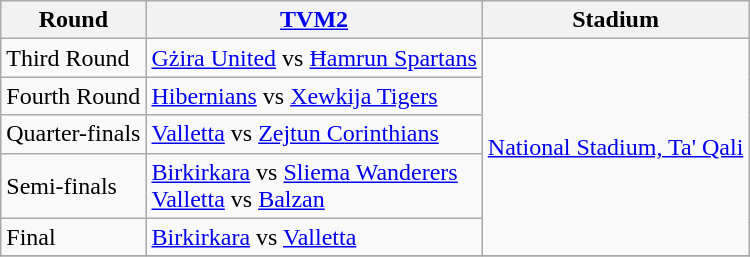<table class="wikitable">
<tr>
<th>Round</th>
<th><a href='#'>TVM2</a></th>
<th>Stadium</th>
</tr>
<tr>
<td>Third Round</td>
<td><a href='#'>Gżira United</a> vs <a href='#'>Ħamrun Spartans</a></td>
<td rowspan=5><a href='#'>National Stadium, Ta' Qali</a></td>
</tr>
<tr>
<td>Fourth Round</td>
<td><a href='#'>Hibernians</a> vs <a href='#'>Xewkija Tigers</a></td>
</tr>
<tr>
<td>Quarter-finals</td>
<td><a href='#'>Valletta</a> vs <a href='#'>Zejtun Corinthians</a></td>
</tr>
<tr>
<td>Semi-finals</td>
<td><a href='#'>Birkirkara</a> vs <a href='#'>Sliema Wanderers</a><br><a href='#'>Valletta</a> vs <a href='#'>Balzan</a></td>
</tr>
<tr>
<td>Final</td>
<td><a href='#'>Birkirkara</a> vs <a href='#'>Valletta</a></td>
</tr>
<tr>
</tr>
</table>
